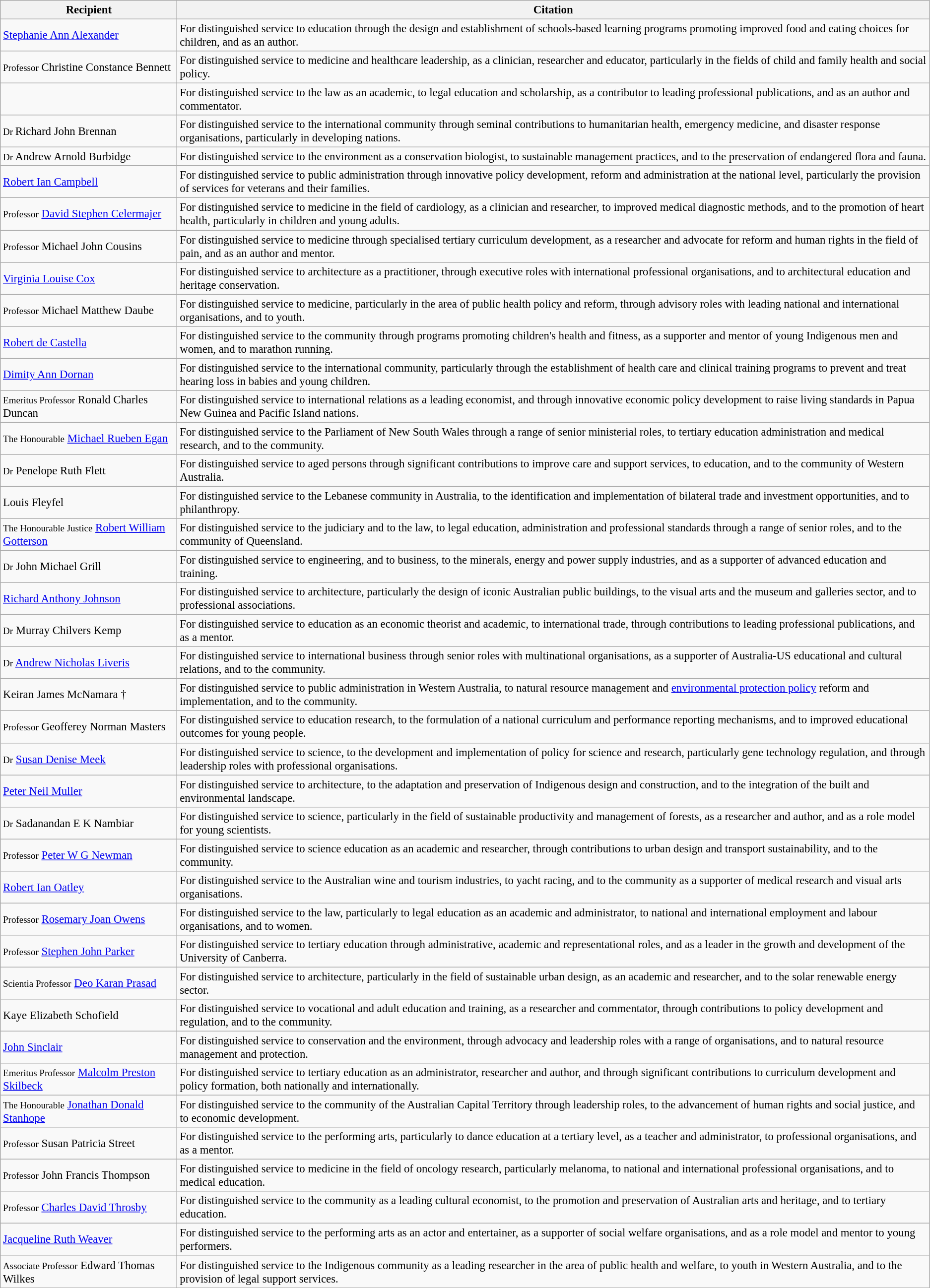<table class="wikitable" style="font-size:95%;">
<tr>
<th>Recipient</th>
<th>Citation</th>
</tr>
<tr>
<td><a href='#'>Stephanie Ann Alexander</a> </td>
<td>For distinguished service to education through the design and establishment of schools-based learning programs promoting improved food and eating choices for children, and as an author.</td>
</tr>
<tr>
<td><small>Professor</small> Christine Constance Bennett</td>
<td>For distinguished service to medicine and healthcare leadership, as a clinician, researcher and educator, particularly in the fields of child and family health and social policy.</td>
</tr>
<tr>
<td></td>
<td>For distinguished service to the law as an academic, to legal education and scholarship, as a contributor to leading professional publications, and as an author and commentator.</td>
</tr>
<tr>
<td><small>Dr </small> Richard John Brennan</td>
<td>For distinguished service to the international community through seminal contributions to humanitarian health, emergency medicine, and disaster response organisations, particularly in developing nations.</td>
</tr>
<tr>
<td><small>Dr</small> Andrew Arnold Burbidge</td>
<td>For distinguished service to the environment as a conservation biologist, to sustainable management practices, and to the preservation of endangered flora and fauna.</td>
</tr>
<tr>
<td><a href='#'>Robert Ian Campbell</a> </td>
<td>For distinguished service to public administration through innovative policy development, reform and administration at the national level, particularly the provision of services for veterans and their families.</td>
</tr>
<tr>
<td><small>Professor</small> <a href='#'>David Stephen Celermajer</a></td>
<td>For distinguished service to medicine in the field of cardiology, as a clinician and researcher, to improved medical diagnostic methods, and to the promotion of heart health, particularly in children and young adults.</td>
</tr>
<tr>
<td><small>Professor</small> Michael John Cousins </td>
<td>For distinguished service to medicine through specialised tertiary curriculum development, as a researcher and advocate for reform and human rights in the field of pain, and as an author and mentor.</td>
</tr>
<tr>
<td><a href='#'>Virginia Louise Cox</a> </td>
<td>For distinguished service to architecture as a practitioner, through executive roles with international professional organisations, and to architectural education and heritage conservation.</td>
</tr>
<tr>
<td><small>Professor</small> Michael Matthew Daube</td>
<td>For distinguished service to medicine, particularly in the area of public health policy and reform, through advisory roles with leading national and international organisations, and to youth.</td>
</tr>
<tr>
<td><a href='#'>Robert de Castella</a> </td>
<td>For distinguished service to the community through programs promoting children's health and fitness, as a supporter and mentor of young Indigenous men and women, and to marathon running.</td>
</tr>
<tr>
<td><a href='#'>Dimity Ann Dornan</a> </td>
<td>For distinguished service to the international community, particularly through the establishment of health care and clinical training programs to prevent and treat hearing loss in babies and young children.</td>
</tr>
<tr>
<td><small>Emeritus Professor</small> Ronald Charles Duncan</td>
<td>For distinguished service to international relations as a leading economist, and through innovative economic policy development to raise living standards in Papua New Guinea and Pacific Island nations.</td>
</tr>
<tr>
<td><small>The Honourable</small> <a href='#'>Michael Rueben Egan</a></td>
<td>For distinguished service to the Parliament of New South Wales through a range of senior ministerial roles, to tertiary education administration and medical research, and to the community.</td>
</tr>
<tr>
<td><small>Dr</small> Penelope Ruth Flett</td>
<td>For distinguished service to aged persons through significant contributions to improve care and support services, to education, and to the community of Western Australia.</td>
</tr>
<tr>
<td>Louis Fleyfel </td>
<td>For distinguished service to the Lebanese community in Australia, to the identification and implementation of bilateral trade and investment opportunities, and to philanthropy.</td>
</tr>
<tr>
<td><small>The Honourable Justice</small> <a href='#'>Robert William Gotterson</a></td>
<td>For distinguished service to the judiciary and to the law, to legal education, administration and professional standards through a range of senior roles, and to the community of Queensland.</td>
</tr>
<tr>
<td><small>Dr</small> John Michael Grill</td>
<td>For distinguished service to engineering, and to business, to the minerals, energy and power supply industries, and as a supporter of advanced education and training.</td>
</tr>
<tr>
<td><a href='#'>Richard Anthony Johnson</a> </td>
<td>For distinguished service to architecture, particularly the design of iconic Australian public buildings, to the visual arts and the museum and galleries sector, and to professional associations.</td>
</tr>
<tr>
<td><small>Dr</small> Murray Chilvers Kemp</td>
<td>For distinguished service to education as an economic theorist and academic, to international trade, through contributions to leading professional publications, and as a mentor.</td>
</tr>
<tr>
<td><small>Dr</small> <a href='#'>Andrew Nicholas Liveris</a></td>
<td>For distinguished service to international business through senior roles with multinational organisations, as a supporter of Australia-US educational and cultural relations, and to the community.</td>
</tr>
<tr>
<td>Keiran James McNamara †</td>
<td>For distinguished service to public administration in Western Australia, to natural resource management and <a href='#'>environmental protection policy</a> reform and implementation, and to the community.</td>
</tr>
<tr>
<td><small>Professor</small> Geofferey Norman Masters</td>
<td>For distinguished service to education research, to the formulation of a national curriculum and performance reporting mechanisms, and to improved educational outcomes for young people.</td>
</tr>
<tr>
<td><small>Dr</small> <a href='#'>Susan Denise Meek</a></td>
<td>For distinguished service to science, to the development and implementation of policy for science and research, particularly gene technology regulation, and through leadership roles with professional organisations.</td>
</tr>
<tr>
<td><a href='#'>Peter Neil Muller</a></td>
<td>For distinguished service to architecture, to the adaptation and preservation of Indigenous design and construction, and to the integration of the built and environmental landscape.</td>
</tr>
<tr>
<td><small>Dr</small> Sadanandan E K Nambiar</td>
<td>For distinguished service to science, particularly in the field of sustainable productivity and management of forests, as a researcher and author, and as a role model for young scientists.</td>
</tr>
<tr>
<td><small>Professor</small> <a href='#'>Peter W G Newman</a></td>
<td>For distinguished service to science education as an academic and researcher, through contributions to urban design and transport sustainability, and to the community.</td>
</tr>
<tr>
<td><a href='#'>Robert Ian Oatley</a> </td>
<td>For distinguished service to the Australian wine and tourism industries, to yacht racing, and to the community as a supporter of medical research and visual arts organisations.</td>
</tr>
<tr>
<td><small>Professor</small> <a href='#'>Rosemary Joan Owens</a></td>
<td>For distinguished service to the law, particularly to legal education as an academic and administrator, to national and international employment and labour organisations, and to women.</td>
</tr>
<tr>
<td><small>Professor</small> <a href='#'>Stephen John Parker</a></td>
<td>For distinguished service to tertiary education through administrative, academic and representational roles, and as a leader in the growth and development of the University of Canberra.</td>
</tr>
<tr>
<td><small>Scientia Professor</small> <a href='#'>Deo Karan Prasad</a></td>
<td>For distinguished service to architecture, particularly in the field of sustainable urban design, as an academic and researcher, and to the solar renewable energy sector.</td>
</tr>
<tr>
<td>Kaye Elizabeth Schofield</td>
<td>For distinguished service to vocational and adult education and training, as a researcher and commentator, through contributions to policy development and regulation, and to the community.</td>
</tr>
<tr>
<td><a href='#'>John Sinclair</a></td>
<td>For distinguished service to conservation and the environment, through advocacy and leadership roles with a range of organisations, and to natural resource management and protection.</td>
</tr>
<tr>
<td><small>Emeritus Professor</small> <a href='#'>Malcolm Preston Skilbeck</a></td>
<td>For distinguished service to tertiary education as an administrator, researcher and author, and through significant contributions to curriculum development and policy formation, both nationally and internationally.</td>
</tr>
<tr>
<td><small>The Honourable</small> <a href='#'>Jonathan Donald Stanhope</a></td>
<td>For distinguished service to the community of the Australian Capital Territory through leadership roles, to the advancement of human rights and social justice, and to economic development.</td>
</tr>
<tr>
<td><small>Professor</small> Susan Patricia Street</td>
<td>For distinguished service to the performing arts, particularly to dance education at a tertiary level, as a teacher and administrator, to professional organisations, and as a mentor.</td>
</tr>
<tr>
<td><small>Professor</small> John Francis Thompson</td>
<td>For distinguished service to medicine in the field of oncology research, particularly melanoma, to national and international professional organisations, and to medical education.</td>
</tr>
<tr>
<td><small>Professor</small> <a href='#'>Charles David Throsby</a></td>
<td>For distinguished service to the community as a leading cultural economist, to the promotion and preservation of Australian arts and heritage, and to tertiary education.</td>
</tr>
<tr>
<td><a href='#'>Jacqueline Ruth Weaver</a></td>
<td>For distinguished service to the performing arts as an actor and entertainer, as a supporter of social welfare organisations, and as a role model and mentor to young performers.</td>
</tr>
<tr>
<td><small>Associate Professor</small> Edward Thomas Wilkes</td>
<td>For distinguished service to the Indigenous community as a leading researcher in the area of public health and welfare, to youth in Western Australia, and to the provision of legal support services.</td>
</tr>
</table>
